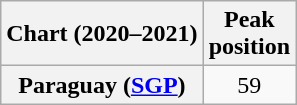<table class="wikitable plainrowheaders" style="text-align:center">
<tr>
<th scope="col">Chart (2020–2021)</th>
<th scope="col">Peak<br>position</th>
</tr>
<tr>
<th scope="row">Paraguay (<a href='#'>SGP</a>)</th>
<td>59</td>
</tr>
</table>
